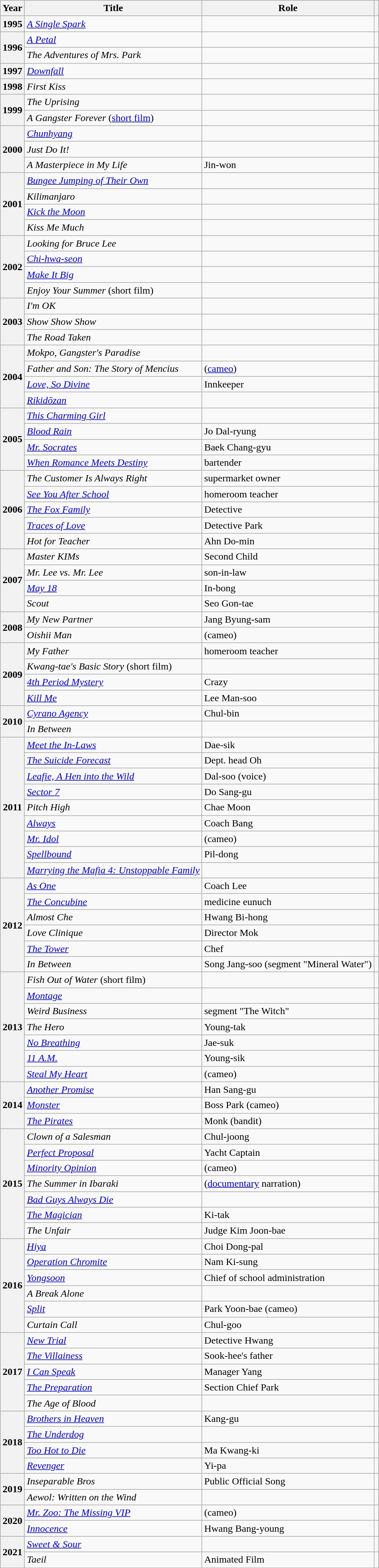<table class="wikitable plainrowheaders sortable">
<tr>
<th scope="col">Year</th>
<th scope="col">Title</th>
<th scope="col">Role</th>
<th scope="col" class="unsortable"></th>
</tr>
<tr>
<th scope="row">1995</th>
<td><em><a href='#'>A Single Spark</a></em></td>
<td></td>
<td style="text-align:center"></td>
</tr>
<tr>
<th scope="row" rowspan="2">1996</th>
<td><em><a href='#'>A Petal</a></em></td>
<td></td>
<td style="text-align:center"></td>
</tr>
<tr>
<td><em>The Adventures of Mrs. Park</em></td>
<td></td>
<td style="text-align:center"></td>
</tr>
<tr>
<th scope="row">1997</th>
<td><em><a href='#'>Downfall</a></em></td>
<td></td>
<td style="text-align:center"></td>
</tr>
<tr>
<th scope="row">1998</th>
<td><em>First Kiss</em></td>
<td></td>
<td style="text-align:center"></td>
</tr>
<tr>
<th scope="row" rowspan="2">1999</th>
<td><em>The Uprising</em></td>
<td></td>
<td style="text-align:center"></td>
</tr>
<tr>
<td><em>A Gangster Forever</em> (<a href='#'>short film</a>)</td>
<td></td>
<td style="text-align:center"></td>
</tr>
<tr>
<th scope="row" rowspan="3">2000</th>
<td><em><a href='#'>Chunhyang</a></em></td>
<td></td>
<td style="text-align:center"></td>
</tr>
<tr>
<td><em>Just Do It! </em></td>
<td></td>
<td style="text-align:center"></td>
</tr>
<tr>
<td><em>A Masterpiece in My Life</em></td>
<td>Jin-won</td>
<td style="text-align:center"></td>
</tr>
<tr>
<th scope="row" rowspan="4">2001</th>
<td><em><a href='#'>Bungee Jumping of Their Own</a></em></td>
<td></td>
<td style="text-align:center"></td>
</tr>
<tr>
<td><em>Kilimanjaro</em></td>
<td></td>
<td style="text-align:center"></td>
</tr>
<tr>
<td><em><a href='#'>Kick the Moon</a></em></td>
<td></td>
<td style="text-align:center"></td>
</tr>
<tr>
<td><em>Kiss Me Much</em></td>
<td></td>
<td style="text-align:center"></td>
</tr>
<tr>
<th scope="row" rowspan="4">2002</th>
<td><em>Looking for Bruce Lee</em></td>
<td></td>
<td style="text-align:center"></td>
</tr>
<tr>
<td><em><a href='#'>Chi-hwa-seon</a></em></td>
<td></td>
<td style="text-align:center"></td>
</tr>
<tr>
<td><em><a href='#'>Make It Big</a></em></td>
<td></td>
<td style="text-align:center"></td>
</tr>
<tr>
<td><em>Enjoy Your Summer</em> (short film)</td>
<td></td>
<td style="text-align:center"></td>
</tr>
<tr>
<th scope="row" rowspan="3">2003</th>
<td><em>I'm OK</em></td>
<td></td>
<td style="text-align:center"></td>
</tr>
<tr>
<td><em>Show Show Show</em></td>
<td></td>
<td style="text-align:center"></td>
</tr>
<tr>
<td><em>The Road Taken</em></td>
<td></td>
<td style="text-align:center"></td>
</tr>
<tr>
<th scope="row" rowspan="4">2004</th>
<td><em>Mokpo, Gangster's Paradise</em></td>
<td></td>
<td style="text-align:center"></td>
</tr>
<tr>
<td><em>Father and Son: The Story of Mencius</em></td>
<td>(<a href='#'>cameo</a>)</td>
<td style="text-align:center"></td>
</tr>
<tr>
<td><em><a href='#'>Love, So Divine</a></em></td>
<td>Innkeeper</td>
<td style="text-align:center"></td>
</tr>
<tr>
<td><em><a href='#'>Rikidōzan</a></em></td>
<td></td>
<td style="text-align:center"></td>
</tr>
<tr>
<th scope="row" rowspan="4">2005</th>
<td><em><a href='#'>This Charming Girl</a></em></td>
<td></td>
<td style="text-align:center"></td>
</tr>
<tr>
<td><em><a href='#'>Blood Rain</a></em></td>
<td>Jo Dal-ryung</td>
<td style="text-align:center"></td>
</tr>
<tr>
<td><em><a href='#'>Mr. Socrates</a></em></td>
<td>Baek Chang-gyu</td>
<td style="text-align:center"></td>
</tr>
<tr>
<td><em><a href='#'>When Romance Meets Destiny</a></em></td>
<td>bartender</td>
<td style="text-align:center"></td>
</tr>
<tr>
<th scope="row" rowspan="5">2006</th>
<td><em>The Customer Is Always Right</em></td>
<td>supermarket owner</td>
<td style="text-align:center"></td>
</tr>
<tr>
<td><em><a href='#'>See You After School</a></em></td>
<td>homeroom teacher</td>
<td style="text-align:center"></td>
</tr>
<tr>
<td><em><a href='#'>The Fox Family</a></em></td>
<td>Detective</td>
<td style="text-align:center"></td>
</tr>
<tr>
<td><em><a href='#'>Traces of Love</a></em></td>
<td>Detective Park</td>
<td style="text-align:center"></td>
</tr>
<tr>
<td><em>Hot for Teacher</em></td>
<td>Ahn Do-min</td>
<td style="text-align:center"></td>
</tr>
<tr>
<th scope="row" rowspan="4">2007</th>
<td><em>Master KIMs</em></td>
<td>Second Child</td>
<td style="text-align:center"></td>
</tr>
<tr>
<td><em>Mr. Lee vs. Mr. Lee</em></td>
<td>son-in-law</td>
<td style="text-align:center"></td>
</tr>
<tr>
<td><em><a href='#'>May 18</a></em></td>
<td>In-bong</td>
<td style="text-align:center"></td>
</tr>
<tr>
<td><em>Scout</em></td>
<td>Seo Gon-tae</td>
<td style="text-align:center"></td>
</tr>
<tr>
<th scope="row" rowspan="2">2008</th>
<td><em>My New Partner</em></td>
<td>Jang Byung-sam</td>
<td style="text-align:center"></td>
</tr>
<tr>
<td><em>Oishii Man</em></td>
<td>(cameo)</td>
<td style="text-align:center"></td>
</tr>
<tr>
<th scope="row" rowspan="4">2009</th>
<td><em>My Father</em></td>
<td>homeroom teacher</td>
<td style="text-align:center"></td>
</tr>
<tr>
<td><em>Kwang-tae's Basic Story</em> (short film)</td>
<td></td>
<td style="text-align:center"></td>
</tr>
<tr>
<td><em><a href='#'>4th Period Mystery</a></em></td>
<td>Crazy</td>
<td style="text-align:center"></td>
</tr>
<tr>
<td><em><a href='#'>Kill Me</a></em></td>
<td>Lee Man-soo</td>
<td style="text-align:center"></td>
</tr>
<tr>
<th scope="row" rowspan="2">2010</th>
<td><em><a href='#'>Cyrano Agency</a></em></td>
<td>Chul-bin</td>
<td style="text-align:center"></td>
</tr>
<tr>
<td><em>In Between</em></td>
<td></td>
<td style="text-align:center"></td>
</tr>
<tr>
<th scope="row" rowspan="9">2011</th>
<td><em><a href='#'>Meet the In-Laws</a></em></td>
<td>Dae-sik</td>
<td style="text-align:center"></td>
</tr>
<tr>
<td><em><a href='#'>The Suicide Forecast</a></em></td>
<td>Dept. head Oh</td>
<td style="text-align:center"></td>
</tr>
<tr>
<td><em><a href='#'>Leafie, A Hen into the Wild</a></em></td>
<td>Dal-soo (voice)</td>
<td style="text-align:center"></td>
</tr>
<tr>
<td><em><a href='#'>Sector 7</a></em></td>
<td>Do Sang-gu</td>
<td style="text-align:center"></td>
</tr>
<tr>
<td><em>Pitch High</em></td>
<td>Chae Moon</td>
<td style="text-align:center"></td>
</tr>
<tr>
<td><em><a href='#'>Always</a></em></td>
<td>Coach Bang</td>
<td style="text-align:center"></td>
</tr>
<tr>
<td><em><a href='#'>Mr. Idol</a></em></td>
<td>(cameo)</td>
<td style="text-align:center"></td>
</tr>
<tr>
<td><em><a href='#'>Spellbound</a></em></td>
<td>Pil-dong</td>
<td style="text-align:center"></td>
</tr>
<tr>
<td><em><a href='#'>Marrying the Mafia 4: Unstoppable Family</a></em></td>
<td></td>
<td style="text-align:center"></td>
</tr>
<tr>
<th scope="row" rowspan="6">2012</th>
<td><em><a href='#'>As One</a></em></td>
<td>Coach Lee</td>
<td style="text-align:center"></td>
</tr>
<tr>
<td><em><a href='#'>The Concubine</a></em></td>
<td>medicine eunuch</td>
<td style="text-align:center"></td>
</tr>
<tr>
<td><em>Almost Che</em></td>
<td>Hwang Bi-hong</td>
<td style="text-align:center"></td>
</tr>
<tr>
<td><em>Love Clinique</em></td>
<td>Director Mok</td>
<td style="text-align:center"></td>
</tr>
<tr>
<td><em><a href='#'>The Tower</a></em></td>
<td>Chef</td>
<td style="text-align:center"></td>
</tr>
<tr>
<td><em>In Between</em></td>
<td>Song Jang-soo (segment "Mineral Water")</td>
<td style="text-align:center"></td>
</tr>
<tr>
<th scope="row" rowspan="7">2013</th>
<td><em>Fish Out of Water</em> (short film)</td>
<td></td>
<td style="text-align:center"></td>
</tr>
<tr>
<td><em><a href='#'>Montage</a></em></td>
<td></td>
<td style="text-align:center"></td>
</tr>
<tr>
<td><em>Weird Business</em></td>
<td>segment "The Witch"</td>
<td style="text-align:center"></td>
</tr>
<tr>
<td><em>The Hero</em></td>
<td>Young-tak</td>
<td style="text-align:center"></td>
</tr>
<tr>
<td><em><a href='#'>No Breathing</a></em></td>
<td>Jae-suk</td>
<td style="text-align:center"></td>
</tr>
<tr>
<td><em><a href='#'>11 A.M.</a></em></td>
<td>Young-sik</td>
<td style="text-align:center"></td>
</tr>
<tr>
<td><em><a href='#'>Steal My Heart</a></em></td>
<td>(cameo)</td>
<td style="text-align:center"></td>
</tr>
<tr>
<th scope="row" rowspan="3">2014</th>
<td><em><a href='#'>Another Promise</a></em></td>
<td>Han Sang-gu</td>
<td style="text-align:center"></td>
</tr>
<tr>
<td><em><a href='#'>Monster</a></em></td>
<td>Boss Park (cameo)</td>
<td style="text-align:center"></td>
</tr>
<tr>
<td><em><a href='#'>The Pirates</a></em></td>
<td>Monk (bandit)</td>
<td style="text-align:center"></td>
</tr>
<tr>
<th scope="row" rowspan="7">2015</th>
<td><em>Clown of a Salesman</em></td>
<td>Chul-joong</td>
<td style="text-align:center"></td>
</tr>
<tr>
<td><em><a href='#'>Perfect Proposal</a></em></td>
<td>Yacht Captain</td>
<td style="text-align:center"></td>
</tr>
<tr>
<td><em><a href='#'>Minority Opinion</a></em></td>
<td>(cameo)</td>
<td style="text-align:center"></td>
</tr>
<tr>
<td><em>The Summer in Ibaraki</em></td>
<td>(<a href='#'>documentary</a> narration)</td>
<td style="text-align:center"></td>
</tr>
<tr>
<td><em><a href='#'>Bad Guys Always Die</a></em></td>
<td></td>
<td style="text-align:center"></td>
</tr>
<tr>
<td><em><a href='#'>The Magician</a></em></td>
<td>Ki-tak</td>
<td style="text-align:center"></td>
</tr>
<tr>
<td><em>The Unfair</em></td>
<td>Judge Kim Joon-bae</td>
<td style="text-align:center"></td>
</tr>
<tr>
<th scope="row" rowspan="6">2016</th>
<td><em><a href='#'>Hiya</a></em></td>
<td>Choi Dong-pal</td>
<td style="text-align:center"></td>
</tr>
<tr>
<td><em><a href='#'>Operation Chromite</a></em></td>
<td>Nam Ki-sung</td>
<td style="text-align:center"></td>
</tr>
<tr>
<td><em><a href='#'>Yongsoon</a></em></td>
<td>Chief of school administration</td>
<td style="text-align:center"></td>
</tr>
<tr>
<td><em>A Break Alone</em></td>
<td></td>
<td style="text-align:center"></td>
</tr>
<tr>
<td><em><a href='#'>Split</a></em></td>
<td>Park Yoon-bae (cameo)</td>
<td style="text-align:center"></td>
</tr>
<tr>
<td><em>Curtain Call</em></td>
<td>Chul-goo</td>
<td style="text-align:center"></td>
</tr>
<tr>
<th scope="row" rowspan="5">2017</th>
<td><em><a href='#'>New Trial</a></em></td>
<td>Detective Hwang</td>
<td style="text-align:center"></td>
</tr>
<tr>
<td><em><a href='#'>The Villainess</a></em></td>
<td>Sook-hee's father</td>
<td style="text-align:center"></td>
</tr>
<tr>
<td><em><a href='#'>I Can Speak</a></em></td>
<td>Manager Yang</td>
<td style="text-align:center"></td>
</tr>
<tr>
<td><em><a href='#'>The Preparation</a></em></td>
<td>Section Chief Park</td>
<td style="text-align:center"></td>
</tr>
<tr>
<td><em>The Age of Blood</em></td>
<td></td>
<td style="text-align:center"></td>
</tr>
<tr>
<th scope="row" rowspan="4">2018</th>
<td><em><a href='#'>Brothers in Heaven</a></em></td>
<td>Kang-gu</td>
<td style="text-align:center"></td>
</tr>
<tr>
<td><em><a href='#'>The Underdog</a></em></td>
<td></td>
<td style="text-align:center"></td>
</tr>
<tr>
<td><em><a href='#'>Too Hot to Die</a></em></td>
<td>Ma Kwang-ki</td>
<td style="text-align:center"></td>
</tr>
<tr>
<td><em><a href='#'>Revenger</a></em></td>
<td>Yi-pa</td>
<td style="text-align:center"></td>
</tr>
<tr>
<th scope="row" rowspan="2">2019</th>
<td><em>Inseparable Bros</em></td>
<td>Public Official Song</td>
<td style="text-align:center"></td>
</tr>
<tr>
<td><em>Aewol: Written on the Wind</em></td>
<td></td>
<td style="text-align:center"></td>
</tr>
<tr>
<th scope="row" rowspan="2">2020</th>
<td><em><a href='#'>Mr. Zoo: The Missing VIP</a></em></td>
<td>(cameo)</td>
<td style="text-align:center"></td>
</tr>
<tr>
<td><em><a href='#'>Innocence</a></em></td>
<td>Hwang Bang-young</td>
<td style="text-align:center"></td>
</tr>
<tr>
<th scope="row" rowspan="2">2021</th>
<td><em><a href='#'>Sweet & Sour</a></em></td>
<td></td>
<td style="text-align:center"></td>
</tr>
<tr>
<td><em>Taeil</em></td>
<td>Animated Film</td>
<td style="text-align:center"></td>
</tr>
</table>
